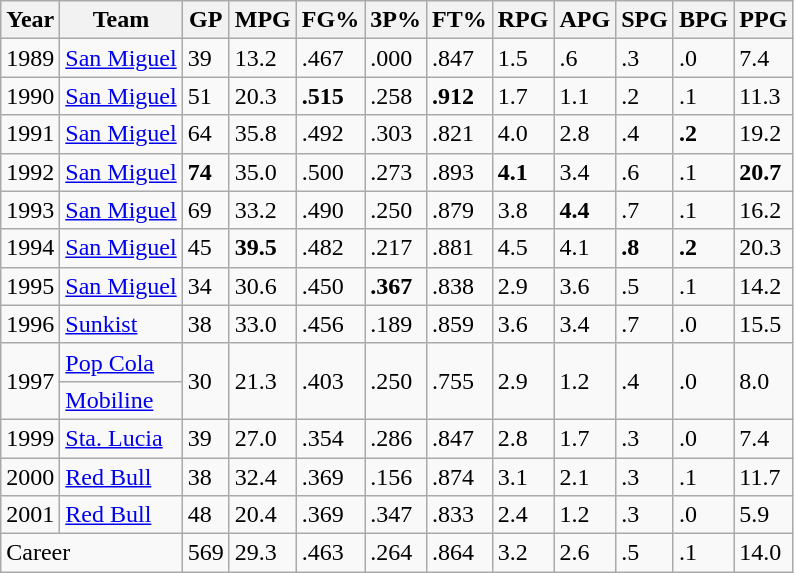<table class="wikitable sortable">
<tr>
<th>Year</th>
<th>Team</th>
<th>GP</th>
<th>MPG</th>
<th>FG%</th>
<th>3P%</th>
<th>FT%</th>
<th>RPG</th>
<th>APG</th>
<th>SPG</th>
<th>BPG</th>
<th>PPG</th>
</tr>
<tr>
<td>1989</td>
<td><a href='#'>San Miguel</a></td>
<td>39</td>
<td>13.2</td>
<td>.467</td>
<td>.000</td>
<td>.847</td>
<td>1.5</td>
<td>.6</td>
<td>.3</td>
<td>.0</td>
<td>7.4</td>
</tr>
<tr>
<td>1990</td>
<td><a href='#'>San Miguel</a></td>
<td>51</td>
<td>20.3</td>
<td><strong>.515</strong></td>
<td>.258</td>
<td><strong>.912</strong></td>
<td>1.7</td>
<td>1.1</td>
<td>.2</td>
<td>.1</td>
<td>11.3</td>
</tr>
<tr>
<td>1991</td>
<td><a href='#'>San Miguel</a></td>
<td>64</td>
<td>35.8</td>
<td>.492</td>
<td>.303</td>
<td>.821</td>
<td>4.0</td>
<td>2.8</td>
<td>.4</td>
<td><strong>.2</strong></td>
<td>19.2</td>
</tr>
<tr>
<td>1992</td>
<td><a href='#'>San Miguel</a></td>
<td><strong>74</strong></td>
<td>35.0</td>
<td>.500</td>
<td>.273</td>
<td>.893</td>
<td><strong>4.1</strong></td>
<td>3.4</td>
<td>.6</td>
<td>.1</td>
<td><strong>20.7</strong></td>
</tr>
<tr>
<td>1993</td>
<td><a href='#'>San Miguel</a></td>
<td>69</td>
<td>33.2</td>
<td>.490</td>
<td>.250</td>
<td>.879</td>
<td>3.8</td>
<td><strong>4.4</strong></td>
<td>.7</td>
<td>.1</td>
<td>16.2</td>
</tr>
<tr>
<td>1994</td>
<td><a href='#'>San Miguel</a></td>
<td>45</td>
<td><strong>39.5</strong></td>
<td>.482</td>
<td>.217</td>
<td>.881</td>
<td>4.5</td>
<td>4.1</td>
<td><strong>.8</strong></td>
<td><strong>.2</strong></td>
<td>20.3</td>
</tr>
<tr>
<td>1995</td>
<td><a href='#'>San Miguel</a></td>
<td>34</td>
<td>30.6</td>
<td>.450</td>
<td><strong>.367</strong></td>
<td>.838</td>
<td>2.9</td>
<td>3.6</td>
<td>.5</td>
<td>.1</td>
<td>14.2</td>
</tr>
<tr>
<td>1996</td>
<td><a href='#'>Sunkist</a></td>
<td>38</td>
<td>33.0</td>
<td>.456</td>
<td>.189</td>
<td>.859</td>
<td>3.6</td>
<td>3.4</td>
<td>.7</td>
<td>.0</td>
<td>15.5</td>
</tr>
<tr>
<td rowspan="2">1997</td>
<td><a href='#'>Pop Cola</a></td>
<td rowspan="2">30</td>
<td rowspan="2">21.3</td>
<td rowspan="2">.403</td>
<td rowspan="2">.250</td>
<td rowspan="2">.755</td>
<td rowspan="2">2.9</td>
<td rowspan="2">1.2</td>
<td rowspan="2">.4</td>
<td rowspan="2">.0</td>
<td rowspan="2">8.0</td>
</tr>
<tr>
<td><a href='#'>Mobiline</a></td>
</tr>
<tr>
<td>1999</td>
<td><a href='#'>Sta. Lucia</a></td>
<td>39</td>
<td>27.0</td>
<td>.354</td>
<td>.286</td>
<td>.847</td>
<td>2.8</td>
<td>1.7</td>
<td>.3</td>
<td>.0</td>
<td>7.4</td>
</tr>
<tr>
<td>2000</td>
<td><a href='#'>Red Bull</a></td>
<td>38</td>
<td>32.4</td>
<td>.369</td>
<td>.156</td>
<td>.874</td>
<td>3.1</td>
<td>2.1</td>
<td>.3</td>
<td>.1</td>
<td>11.7</td>
</tr>
<tr>
<td>2001</td>
<td><a href='#'>Red Bull</a></td>
<td>48</td>
<td>20.4</td>
<td>.369</td>
<td>.347</td>
<td>.833</td>
<td>2.4</td>
<td>1.2</td>
<td>.3</td>
<td>.0</td>
<td>5.9</td>
</tr>
<tr>
<td colspan="2">Career</td>
<td>569</td>
<td>29.3</td>
<td>.463</td>
<td>.264</td>
<td>.864</td>
<td>3.2</td>
<td>2.6</td>
<td>.5</td>
<td>.1</td>
<td>14.0</td>
</tr>
</table>
